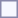<table style="border:1px solid #8888aa; background-color:#f7f8ff; padding:5px; font-size:95%; margin: 0px 12px 12px 0px;">
</table>
